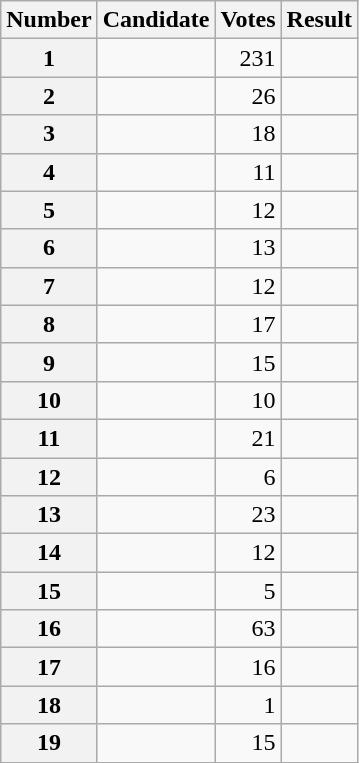<table class="wikitable sortable">
<tr>
<th scope="col">Number</th>
<th scope="col">Candidate</th>
<th scope="col">Votes</th>
<th scope="col">Result</th>
</tr>
<tr>
<th scope="row">1</th>
<td></td>
<td style="text-align:right">231</td>
<td></td>
</tr>
<tr>
<th scope="row">2</th>
<td></td>
<td style="text-align:right">26</td>
<td></td>
</tr>
<tr>
<th scope="row">3</th>
<td></td>
<td style="text-align:right">18</td>
<td></td>
</tr>
<tr>
<th scope="row">4</th>
<td></td>
<td style="text-align:right">11</td>
<td></td>
</tr>
<tr>
<th scope="row">5</th>
<td></td>
<td style="text-align:right">12</td>
<td></td>
</tr>
<tr>
<th scope="row">6</th>
<td></td>
<td style="text-align:right">13</td>
<td></td>
</tr>
<tr>
<th scope="row">7</th>
<td></td>
<td style="text-align:right">12</td>
<td></td>
</tr>
<tr>
<th scope="row">8</th>
<td></td>
<td style="text-align:right">17</td>
<td></td>
</tr>
<tr>
<th scope="row">9</th>
<td></td>
<td style="text-align:right">15</td>
<td></td>
</tr>
<tr>
<th scope="row">10</th>
<td></td>
<td style="text-align:right">10</td>
<td></td>
</tr>
<tr>
<th scope="row">11</th>
<td></td>
<td style="text-align:right">21</td>
<td></td>
</tr>
<tr>
<th scope="row">12</th>
<td></td>
<td style="text-align:right">6</td>
<td></td>
</tr>
<tr>
<th scope="row">13</th>
<td></td>
<td style="text-align:right">23</td>
<td></td>
</tr>
<tr>
<th scope="row">14</th>
<td></td>
<td style="text-align:right">12</td>
<td></td>
</tr>
<tr>
<th scope="row">15</th>
<td></td>
<td style="text-align:right">5</td>
<td></td>
</tr>
<tr>
<th scope="row">16</th>
<td></td>
<td style="text-align:right">63</td>
<td></td>
</tr>
<tr>
<th scope="row">17</th>
<td></td>
<td style="text-align:right">16</td>
<td></td>
</tr>
<tr>
<th scope="row">18</th>
<td></td>
<td style="text-align:right">1</td>
<td></td>
</tr>
<tr>
<th scope="row">19</th>
<td></td>
<td style="text-align:right">15</td>
<td></td>
</tr>
</table>
